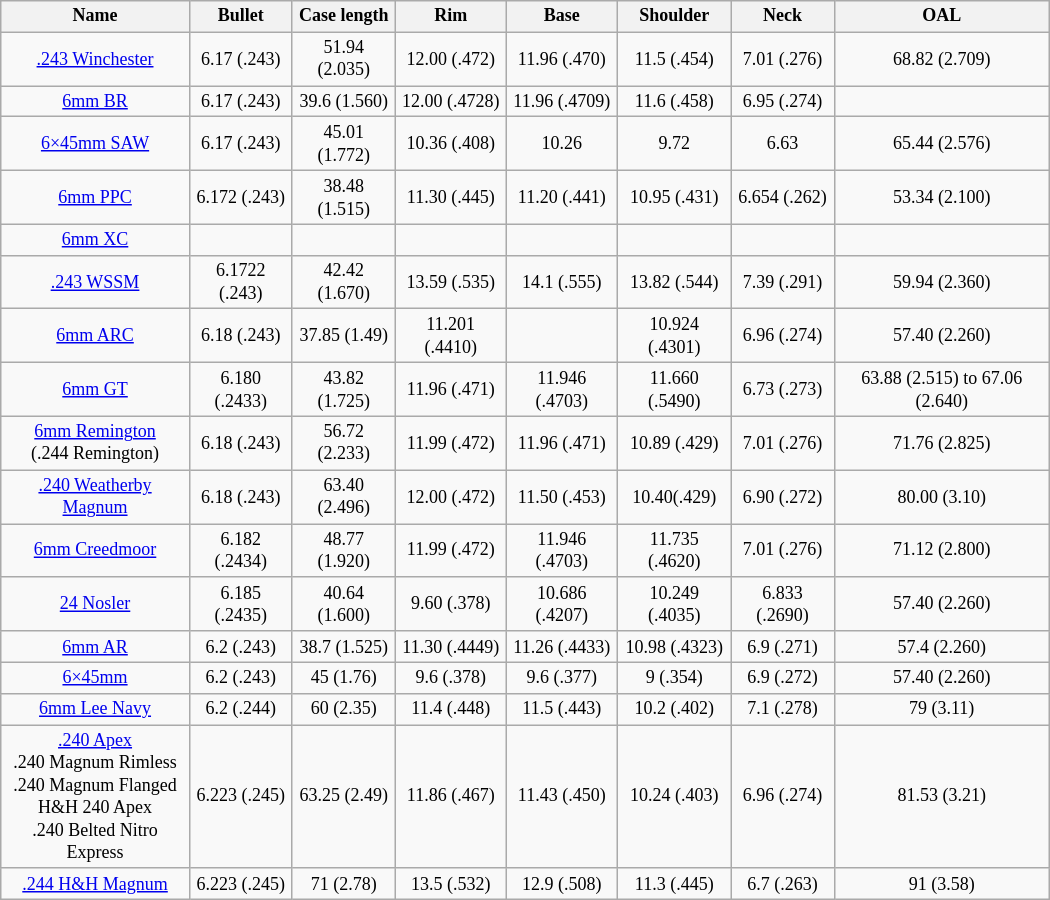<table class="wikitable sortable" style="font-size: 9pt; width:700px; text-align:center">
<tr>
<th>Name</th>
<th data-sort-type="number">Bullet</th>
<th data-sort-type="number">Case length</th>
<th data-sort-type="number">Rim</th>
<th data-sort-type="number">Base</th>
<th data-sort-type="number">Shoulder</th>
<th data-sort-type="number">Neck</th>
<th data-sort-type="number">OAL</th>
</tr>
<tr>
<td><a href='#'>.243 Winchester</a></td>
<td>6.17 (.243)</td>
<td>51.94 (2.035)</td>
<td>12.00 (.472)</td>
<td>11.96 (.470)</td>
<td>11.5 (.454)</td>
<td>7.01 (.276)</td>
<td>68.82 (2.709)</td>
</tr>
<tr>
<td><a href='#'>6mm BR</a></td>
<td>6.17 (.243)</td>
<td>39.6 (1.560)</td>
<td>12.00 (.4728)</td>
<td>11.96 (.4709)</td>
<td>11.6 (.458)</td>
<td>6.95 (.274)</td>
<td></td>
</tr>
<tr>
<td><a href='#'>6×45mm SAW</a></td>
<td>6.17 (.243)</td>
<td>45.01 (1.772)</td>
<td>10.36 (.408)</td>
<td>10.26</td>
<td>9.72</td>
<td>6.63</td>
<td>65.44 (2.576)</td>
</tr>
<tr>
<td><a href='#'>6mm PPC</a></td>
<td>6.172 (.243)</td>
<td>38.48 (1.515)</td>
<td>11.30 (.445)</td>
<td>11.20 (.441)</td>
<td>10.95 (.431)</td>
<td>6.654 (.262)</td>
<td>53.34 (2.100)</td>
</tr>
<tr>
<td><a href='#'>6mm XC</a></td>
<td></td>
<td></td>
<td></td>
<td></td>
<td></td>
<td></td>
<td></td>
</tr>
<tr>
<td><a href='#'>.243 WSSM</a></td>
<td>6.1722 (.243)</td>
<td>42.42 (1.670)</td>
<td>13.59 (.535)</td>
<td>14.1 (.555)</td>
<td>13.82 (.544)</td>
<td>7.39 (.291)</td>
<td>59.94 (2.360)</td>
</tr>
<tr>
<td><a href='#'>6mm ARC</a></td>
<td>6.18 (.243)</td>
<td>37.85 (1.49)</td>
<td>11.201 (.4410)</td>
<td></td>
<td>10.924 (.4301)</td>
<td>6.96 (.274)</td>
<td>57.40 (2.260)</td>
</tr>
<tr>
<td><a href='#'>6mm GT</a></td>
<td>6.180 (.2433)</td>
<td>43.82 (1.725)</td>
<td>11.96 (.471)</td>
<td>11.946 (.4703)</td>
<td>11.660 (.5490)</td>
<td>6.73 (.273)</td>
<td>63.88 (2.515) to 67.06 (2.640)</td>
</tr>
<tr>
<td><a href='#'>6mm Remington</a> <br>(.244 Remington)</td>
<td>6.18 (.243)</td>
<td>56.72 (2.233)</td>
<td>11.99 (.472)</td>
<td>11.96 (.471)</td>
<td>10.89 (.429)</td>
<td>7.01 (.276)</td>
<td>71.76 (2.825)</td>
</tr>
<tr>
<td><a href='#'>.240 Weatherby Magnum</a></td>
<td>6.18 (.243)</td>
<td>63.40 (2.496)</td>
<td>12.00 (.472)</td>
<td>11.50 (.453)</td>
<td>10.40(.429)</td>
<td>6.90 (.272)</td>
<td>80.00 (3.10)</td>
</tr>
<tr>
<td><a href='#'>6mm Creedmoor</a></td>
<td>6.182 (.2434)</td>
<td>48.77 (1.920)</td>
<td>11.99 (.472)</td>
<td>11.946 (.4703)</td>
<td>11.735 (.4620)</td>
<td>7.01 (.276)</td>
<td>71.12 (2.800)</td>
</tr>
<tr>
<td><a href='#'>24 Nosler</a></td>
<td>6.185 (.2435)</td>
<td>40.64 (1.600)</td>
<td>9.60 (.378)</td>
<td>10.686 (.4207)</td>
<td>10.249 (.4035)</td>
<td>6.833 (.2690)</td>
<td>57.40 (2.260)</td>
</tr>
<tr>
<td><a href='#'>6mm AR</a></td>
<td>6.2 (.243)</td>
<td>38.7 (1.525)</td>
<td>11.30 (.4449)</td>
<td>11.26 (.4433)</td>
<td>10.98 (.4323)</td>
<td>6.9 (.271)</td>
<td>57.4 (2.260)</td>
</tr>
<tr>
<td><a href='#'>6×45mm</a></td>
<td>6.2 (.243)</td>
<td>45 (1.76)</td>
<td>9.6 (.378)</td>
<td>9.6 (.377)</td>
<td>9 (.354)</td>
<td>6.9 (.272)</td>
<td>57.40 (2.260)</td>
</tr>
<tr>
<td><a href='#'>6mm Lee Navy</a></td>
<td>6.2 (.244)</td>
<td>60 (2.35)</td>
<td>11.4 (.448)</td>
<td>11.5 (.443)</td>
<td>10.2 (.402)</td>
<td>7.1 (.278)</td>
<td>79 (3.11)</td>
</tr>
<tr>
<td><a href='#'>.240 Apex</a><br> .240 Magnum Rimless<br> .240 Magnum Flanged<br> H&H 240 Apex<br>.240 Belted Nitro Express</td>
<td>6.223 (.245)</td>
<td>63.25 (2.49)</td>
<td>11.86 (.467)</td>
<td>11.43 (.450)</td>
<td>10.24 (.403)</td>
<td>6.96 (.274)</td>
<td>81.53 (3.21)</td>
</tr>
<tr>
<td><a href='#'>.244 H&H Magnum</a></td>
<td>6.223 (.245)</td>
<td>71 (2.78)</td>
<td>13.5 (.532)</td>
<td>12.9 (.508)</td>
<td>11.3 (.445)</td>
<td>6.7 (.263)</td>
<td>91 (3.58)<br></td>
</tr>
</table>
